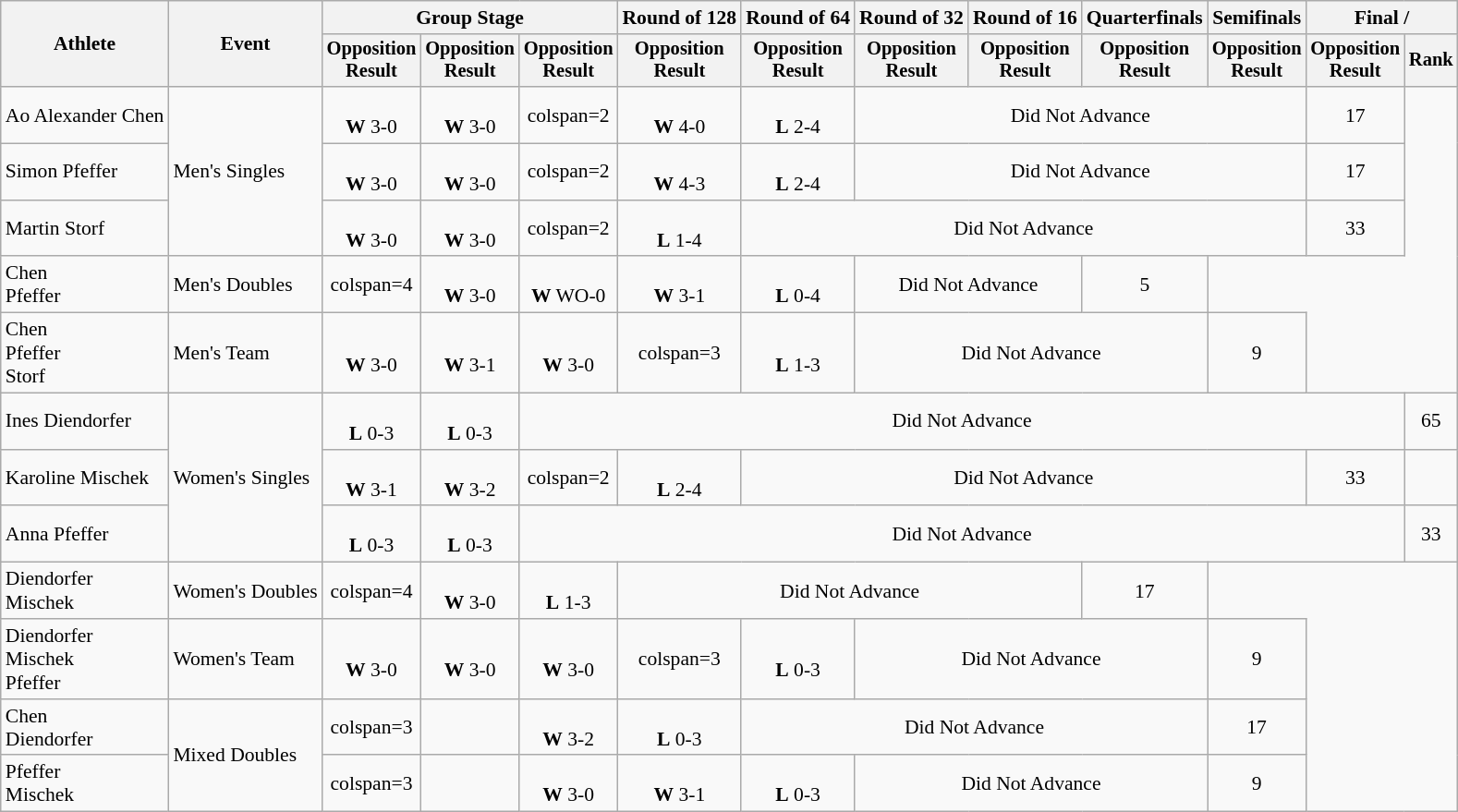<table class="wikitable" style="font-size:90%">
<tr>
<th rowspan=2>Athlete</th>
<th rowspan=2>Event</th>
<th colspan=3>Group Stage</th>
<th>Round of 128</th>
<th>Round of 64</th>
<th>Round of 32</th>
<th>Round of 16</th>
<th>Quarterfinals</th>
<th>Semifinals</th>
<th colspan=2>Final / </th>
</tr>
<tr style="font-size:95%">
<th>Opposition<br>Result</th>
<th>Opposition<br>Result</th>
<th>Opposition<br>Result</th>
<th>Opposition<br>Result</th>
<th>Opposition<br>Result</th>
<th>Opposition<br>Result</th>
<th>Opposition<br>Result</th>
<th>Opposition<br>Result</th>
<th>Opposition<br>Result</th>
<th>Opposition<br>Result</th>
<th>Rank</th>
</tr>
<tr align=center>
<td align=left>Ao Alexander Chen</td>
<td align=left rowspan=3>Men's Singles</td>
<td><br><strong>W</strong> 3-0</td>
<td><br><strong>W</strong> 3-0</td>
<td>colspan=2 </td>
<td><br><strong>W</strong> 4-0</td>
<td><br><strong>L</strong> 2-4</td>
<td colspan=4>Did Not Advance</td>
<td>17</td>
</tr>
<tr align=center>
<td align=left>Simon Pfeffer</td>
<td><br><strong>W</strong> 3-0</td>
<td><br><strong>W</strong> 3-0</td>
<td>colspan=2 </td>
<td><br><strong>W</strong> 4-3</td>
<td><br><strong>L</strong> 2-4</td>
<td colspan=4>Did Not Advance</td>
<td>17</td>
</tr>
<tr align=center>
<td align=left>Martin Storf</td>
<td><br><strong>W</strong> 3-0</td>
<td><br><strong>W</strong> 3-0</td>
<td>colspan=2 </td>
<td><br><strong>L</strong> 1-4</td>
<td colspan=5>Did Not Advance</td>
<td>33</td>
</tr>
<tr align=center>
<td align=left>Chen<br>Pfeffer</td>
<td align=left>Men's Doubles</td>
<td>colspan=4 </td>
<td><br><strong>W</strong> 3-0</td>
<td><br><strong>W</strong> WO-0</td>
<td><br><strong>W</strong> 3-1</td>
<td><br><strong>L</strong> 0-4</td>
<td colspan=2>Did Not Advance</td>
<td>5</td>
</tr>
<tr align=center>
<td align=left>Chen<br>Pfeffer<br>Storf</td>
<td align=left>Men's Team</td>
<td><br><strong>W</strong> 3-0</td>
<td><br><strong>W</strong> 3-1</td>
<td><br><strong>W</strong> 3-0</td>
<td>colspan=3 </td>
<td><br><strong>L</strong> 1-3</td>
<td colspan=3>Did Not Advance</td>
<td>9</td>
</tr>
<tr align=center>
<td align=left>Ines Diendorfer</td>
<td align=left rowspan=3>Women's Singles</td>
<td><br><strong>L</strong> 0-3</td>
<td><br><strong>L</strong> 0-3</td>
<td colspan=8>Did Not Advance</td>
<td>65</td>
</tr>
<tr align=center>
<td align=left>Karoline Mischek</td>
<td><br><strong>W</strong> 3-1</td>
<td><br><strong>W</strong> 3-2</td>
<td>colspan=2 </td>
<td><br><strong>L</strong> 2-4</td>
<td colspan=5>Did Not Advance</td>
<td>33</td>
</tr>
<tr align=center>
<td align=left>Anna Pfeffer</td>
<td><br><strong>L</strong> 0-3</td>
<td><br><strong>L</strong> 0-3</td>
<td colspan=8>Did Not Advance</td>
<td>33</td>
</tr>
<tr align=center>
<td align=left>Diendorfer<br>Mischek</td>
<td align=left>Women's Doubles</td>
<td>colspan=4 </td>
<td><br><strong>W</strong> 3-0</td>
<td><br><strong>L</strong> 1-3</td>
<td colspan=4>Did Not Advance</td>
<td>17</td>
</tr>
<tr align=center>
<td align=left>Diendorfer<br>Mischek<br>Pfeffer</td>
<td align=left>Women's Team</td>
<td><br><strong>W</strong> 3-0</td>
<td><br><strong>W</strong> 3-0</td>
<td><br><strong>W</strong> 3-0</td>
<td>colspan=3 </td>
<td><br><strong>L</strong> 0-3</td>
<td colspan=3>Did Not Advance</td>
<td>9</td>
</tr>
<tr align=center>
<td align=left>Chen<br>Diendorfer</td>
<td align=left rowspan=2>Mixed Doubles</td>
<td>colspan=3 </td>
<td></td>
<td><br><strong>W</strong> 3-2</td>
<td><br><strong>L</strong> 0-3</td>
<td colspan=4>Did Not Advance</td>
<td>17</td>
</tr>
<tr align=center>
<td align=left>Pfeffer<br>Mischek</td>
<td>colspan=3 </td>
<td></td>
<td><br><strong>W</strong> 3-0</td>
<td><br><strong>W</strong> 3-1</td>
<td><br><strong>L</strong> 0-3</td>
<td colspan=3>Did Not Advance</td>
<td>9</td>
</tr>
</table>
